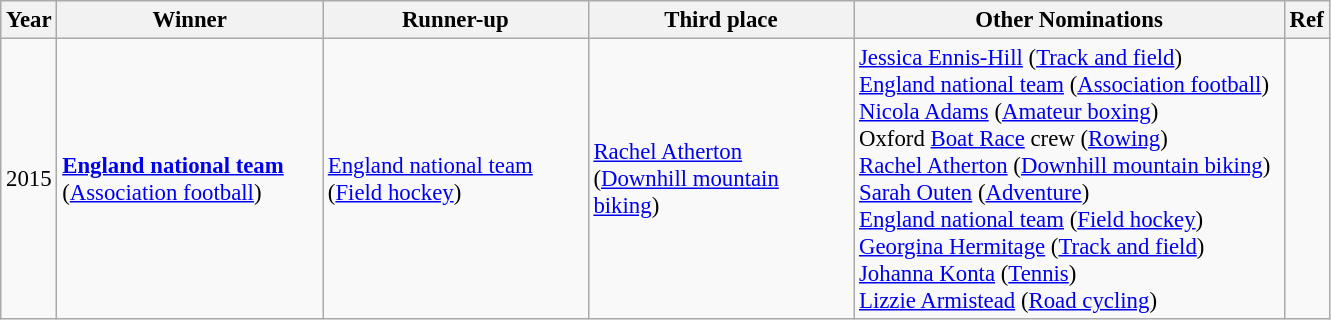<table class="wikitable" style="font-size: 95%">
<tr>
<th style="width:15px;">Year</th>
<th style="width:170px;">Winner</th>
<th style="width:170px;">Runner-up</th>
<th style="width:170px;">Third place</th>
<th style="width:280px;">Other Nominations</th>
<th style="width:10px;">Ref</th>
</tr>
<tr>
<td>2015</td>
<td><strong><a href='#'>England national team</a></strong><br>(<a href='#'>Association football</a>)</td>
<td><a href='#'>England national team</a><br>(<a href='#'>Field hockey</a>)</td>
<td><a href='#'>Rachel Atherton</a><br>(<a href='#'>Downhill mountain biking</a>)</td>
<td><a href='#'>Jessica Ennis-Hill</a> (<a href='#'>Track and field</a>)<br><a href='#'>England national team</a> (<a href='#'>Association football</a>)<br><a href='#'>Nicola Adams</a> (<a href='#'>Amateur boxing</a>)<br>Oxford <a href='#'>Boat Race</a> crew (<a href='#'>Rowing</a>)<br><a href='#'>Rachel Atherton</a> (<a href='#'>Downhill mountain biking</a>)<br><a href='#'>Sarah Outen</a> (<a href='#'>Adventure</a>)<br><a href='#'>England national team</a> (<a href='#'>Field hockey</a>)<br><a href='#'>Georgina Hermitage</a> (<a href='#'>Track and field</a>)<br><a href='#'>Johanna Konta</a> (<a href='#'>Tennis</a>)<br><a href='#'>Lizzie Armistead</a> (<a href='#'>Road cycling</a>)</td>
<td><br><br><br></td>
</tr>
</table>
